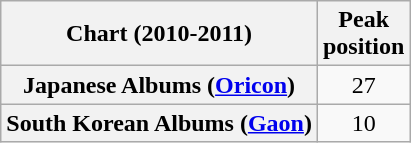<table class="wikitable sortable plainrowheaders" style="text-align:center;">
<tr>
<th>Chart (2010-2011)</th>
<th>Peak<br>position</th>
</tr>
<tr>
<th scope="row">Japanese Albums (<a href='#'>Oricon</a>)</th>
<td>27</td>
</tr>
<tr>
<th scope="row">South Korean Albums (<a href='#'>Gaon</a>)</th>
<td>10</td>
</tr>
</table>
